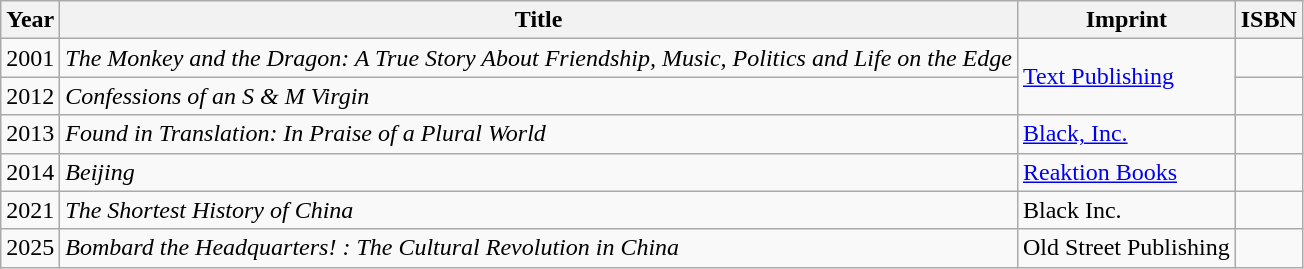<table class="wikitable">
<tr>
<th>Year</th>
<th>Title</th>
<th>Imprint</th>
<th>ISBN</th>
</tr>
<tr>
<td>2001</td>
<td><em>The Monkey and the Dragon: A True Story About Friendship, Music, Politics and Life on the Edge</em></td>
<td rowspan="2"><a href='#'>Text Publishing</a></td>
<td></td>
</tr>
<tr>
<td>2012</td>
<td><em>Confessions of an S & M Virgin</em></td>
<td></td>
</tr>
<tr>
<td>2013</td>
<td><em>Found in Translation: In Praise of a Plural World</em></td>
<td><a href='#'>Black, Inc.</a></td>
<td></td>
</tr>
<tr>
<td>2014</td>
<td><em>Beijing</em></td>
<td><a href='#'>Reaktion Books</a></td>
<td></td>
</tr>
<tr>
<td>2021</td>
<td><em>The Shortest History of China</em></td>
<td>Black Inc.</td>
<td></td>
</tr>
<tr>
<td>2025</td>
<td><em>Bombard the Headquarters! : The Cultural Revolution in China</em></td>
<td>Old Street Publishing</td>
<td></td>
</tr>
</table>
